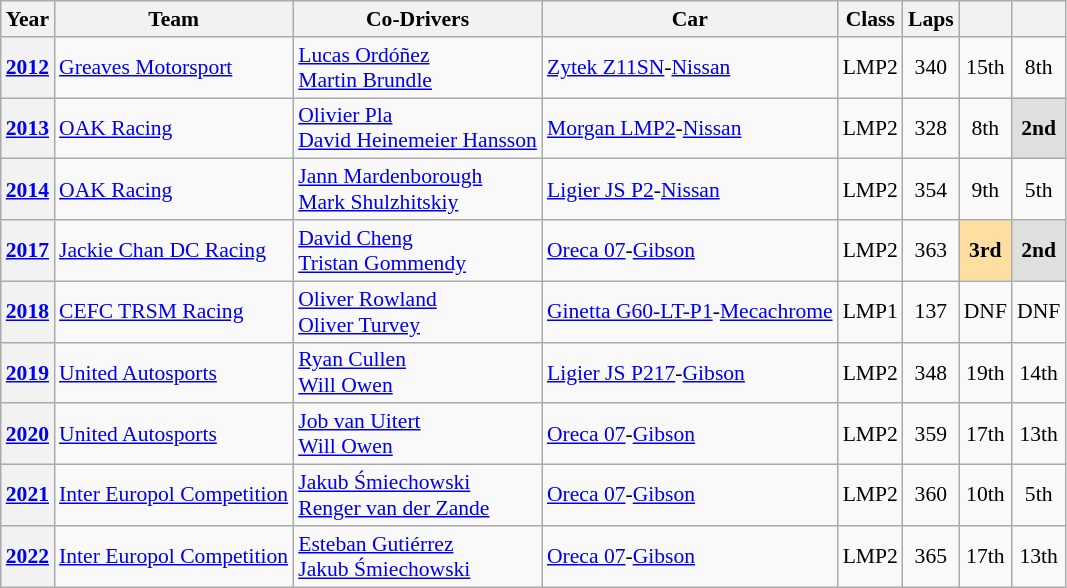<table class="wikitable" style="text-align:center; font-size:90%">
<tr>
<th>Year</th>
<th>Team</th>
<th>Co-Drivers</th>
<th>Car</th>
<th>Class</th>
<th>Laps</th>
<th></th>
<th></th>
</tr>
<tr>
<th><a href='#'>2012</a></th>
<td align="left"> <a href='#'>Greaves Motorsport</a></td>
<td align="left"> <a href='#'>Lucas Ordóñez</a> <br> <a href='#'>Martin Brundle</a></td>
<td align="left"><a href='#'>Zytek Z11SN</a>-<a href='#'>Nissan</a></td>
<td>LMP2</td>
<td>340</td>
<td>15th</td>
<td>8th</td>
</tr>
<tr>
<th><a href='#'>2013</a></th>
<td align="left"> <a href='#'>OAK Racing</a></td>
<td align="left" nowrap> <a href='#'>Olivier Pla</a> <br> <a href='#'>David Heinemeier Hansson</a></td>
<td align="left"><a href='#'>Morgan LMP2</a>-<a href='#'>Nissan</a></td>
<td>LMP2</td>
<td>328</td>
<td>8th</td>
<td style="background:#DFDFDF;"><strong>2nd</strong></td>
</tr>
<tr>
<th><a href='#'>2014</a></th>
<td align="left"> <a href='#'>OAK Racing</a></td>
<td align="left"> <a href='#'>Jann Mardenborough</a><br> <a href='#'>Mark Shulzhitskiy</a></td>
<td align="left"><a href='#'>Ligier JS P2</a>-<a href='#'>Nissan</a></td>
<td>LMP2</td>
<td>354</td>
<td>9th</td>
<td>5th</td>
</tr>
<tr>
<th><a href='#'>2017</a></th>
<td align="left"> <a href='#'>Jackie Chan DC Racing</a></td>
<td align="left"> <a href='#'>David Cheng</a><br> <a href='#'>Tristan Gommendy</a></td>
<td align="left"><a href='#'>Oreca 07</a>-<a href='#'>Gibson</a></td>
<td>LMP2</td>
<td>363</td>
<td style="background:#ffdf9f;"><strong>3rd</strong></td>
<td style="background:#dfdfdf;"><strong>2nd</strong></td>
</tr>
<tr>
<th><a href='#'>2018</a></th>
<td align="left"> <a href='#'>CEFC TRSM Racing</a></td>
<td align="left"> <a href='#'>Oliver Rowland</a><br> <a href='#'>Oliver Turvey</a></td>
<td align="left" nowrap><a href='#'>Ginetta G60-LT-P1</a>-<a href='#'>Mecachrome</a></td>
<td>LMP1</td>
<td>137</td>
<td>DNF</td>
<td>DNF</td>
</tr>
<tr>
<th><a href='#'>2019</a></th>
<td align="left"> <a href='#'>United Autosports</a></td>
<td align="left"> <a href='#'>Ryan Cullen</a><br> <a href='#'>Will Owen</a></td>
<td align="left"><a href='#'>Ligier JS P217</a>-<a href='#'>Gibson</a></td>
<td>LMP2</td>
<td>348</td>
<td>19th</td>
<td>14th</td>
</tr>
<tr>
<th><a href='#'>2020</a></th>
<td align="left"> <a href='#'>United Autosports</a></td>
<td align="left"> <a href='#'>Job van Uitert</a><br> <a href='#'>Will Owen</a></td>
<td align="left"><a href='#'>Oreca 07</a>-<a href='#'>Gibson</a></td>
<td>LMP2</td>
<td>359</td>
<td>17th</td>
<td>13th</td>
</tr>
<tr>
<th><a href='#'>2021</a></th>
<td align="left"> <a href='#'>Inter Europol Competition</a></td>
<td align="left"> <a href='#'>Jakub Śmiechowski</a><br> <a href='#'>Renger van der Zande</a></td>
<td align="left"><a href='#'>Oreca 07</a>-<a href='#'>Gibson</a></td>
<td>LMP2</td>
<td>360</td>
<td>10th</td>
<td>5th</td>
</tr>
<tr>
<th><a href='#'>2022</a></th>
<td align="left" nowrap> <a href='#'>Inter Europol Competition</a></td>
<td align="left"> <a href='#'>Esteban Gutiérrez</a><br>  <a href='#'>Jakub Śmiechowski</a><br></td>
<td align="left"><a href='#'>Oreca 07</a>-<a href='#'>Gibson</a></td>
<td>LMP2</td>
<td>365</td>
<td>17th</td>
<td>13th</td>
</tr>
</table>
